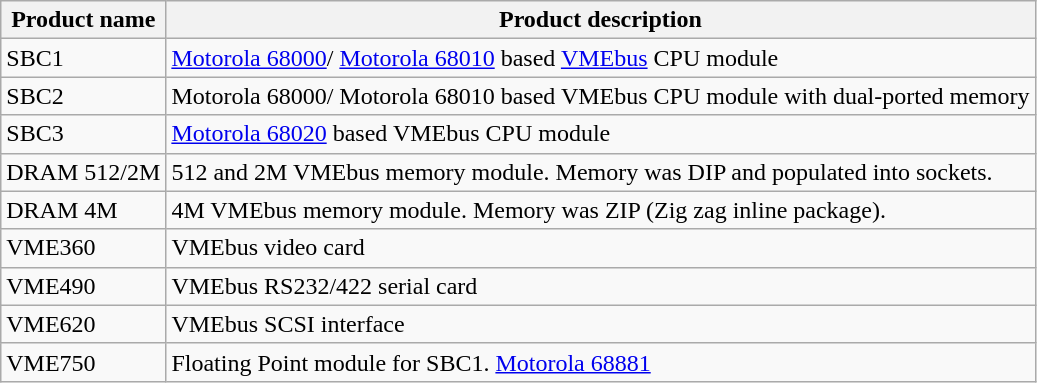<table class="wikitable">
<tr>
<th>Product name</th>
<th>Product description</th>
</tr>
<tr>
<td>SBC1</td>
<td><a href='#'>Motorola 68000</a>/ <a href='#'>Motorola 68010</a> based <a href='#'>VMEbus</a> CPU module</td>
</tr>
<tr>
<td>SBC2</td>
<td>Motorola 68000/ Motorola 68010 based VMEbus CPU module with dual-ported memory</td>
</tr>
<tr>
<td>SBC3</td>
<td><a href='#'>Motorola 68020</a> based VMEbus CPU module</td>
</tr>
<tr>
<td>DRAM 512/2M</td>
<td>512 and 2M VMEbus memory module. Memory was DIP and populated into sockets.</td>
</tr>
<tr>
<td>DRAM 4M</td>
<td>4M VMEbus memory module. Memory was ZIP (Zig zag inline package).</td>
</tr>
<tr>
<td>VME360</td>
<td>VMEbus video card</td>
</tr>
<tr>
<td>VME490</td>
<td>VMEbus RS232/422 serial card</td>
</tr>
<tr>
<td>VME620</td>
<td>VMEbus SCSI interface</td>
</tr>
<tr>
<td>VME750</td>
<td>Floating Point module for SBC1. <a href='#'>Motorola 68881</a></td>
</tr>
</table>
